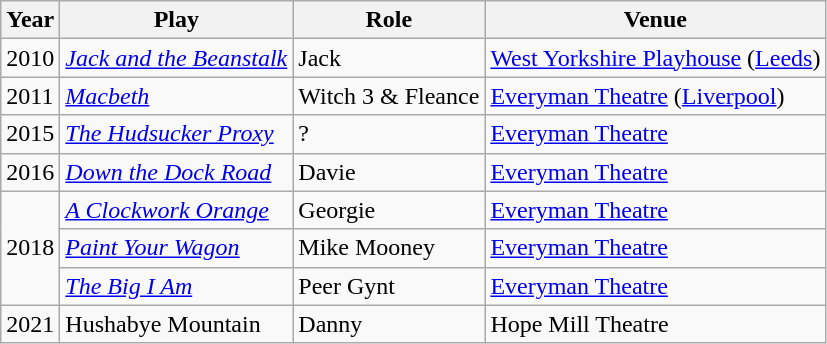<table class="wikitable sortable">
<tr>
<th>Year</th>
<th>Play</th>
<th>Role</th>
<th class="unsortable">Venue</th>
</tr>
<tr>
<td>2010</td>
<td><em><a href='#'>Jack and the Beanstalk</a></em></td>
<td>Jack</td>
<td><a href='#'>West Yorkshire Playhouse</a> (<a href='#'>Leeds</a>)</td>
</tr>
<tr>
<td>2011</td>
<td><em><a href='#'>Macbeth</a></em></td>
<td>Witch 3 & Fleance</td>
<td><a href='#'>Everyman Theatre</a> (<a href='#'>Liverpool</a>)</td>
</tr>
<tr>
<td>2015</td>
<td><em><a href='#'>The Hudsucker Proxy</a></em></td>
<td>?</td>
<td><a href='#'>Everyman Theatre</a></td>
</tr>
<tr>
<td>2016</td>
<td><em><a href='#'>Down the Dock Road</a></em></td>
<td>Davie</td>
<td><a href='#'>Everyman Theatre</a></td>
</tr>
<tr>
<td rowspan=3>2018</td>
<td><em><a href='#'>A Clockwork Orange</a></em></td>
<td>Georgie</td>
<td><a href='#'>Everyman Theatre</a></td>
</tr>
<tr>
<td><em><a href='#'>Paint Your Wagon</a></em></td>
<td>Mike Mooney</td>
<td><a href='#'>Everyman Theatre</a></td>
</tr>
<tr>
<td><em><a href='#'>The Big I Am</a></em></td>
<td>Peer Gynt</td>
<td><a href='#'>Everyman Theatre</a></td>
</tr>
<tr>
<td>2021</td>
<td>Hushabye Mountain</td>
<td>Danny</td>
<td>Hope Mill Theatre</td>
</tr>
</table>
